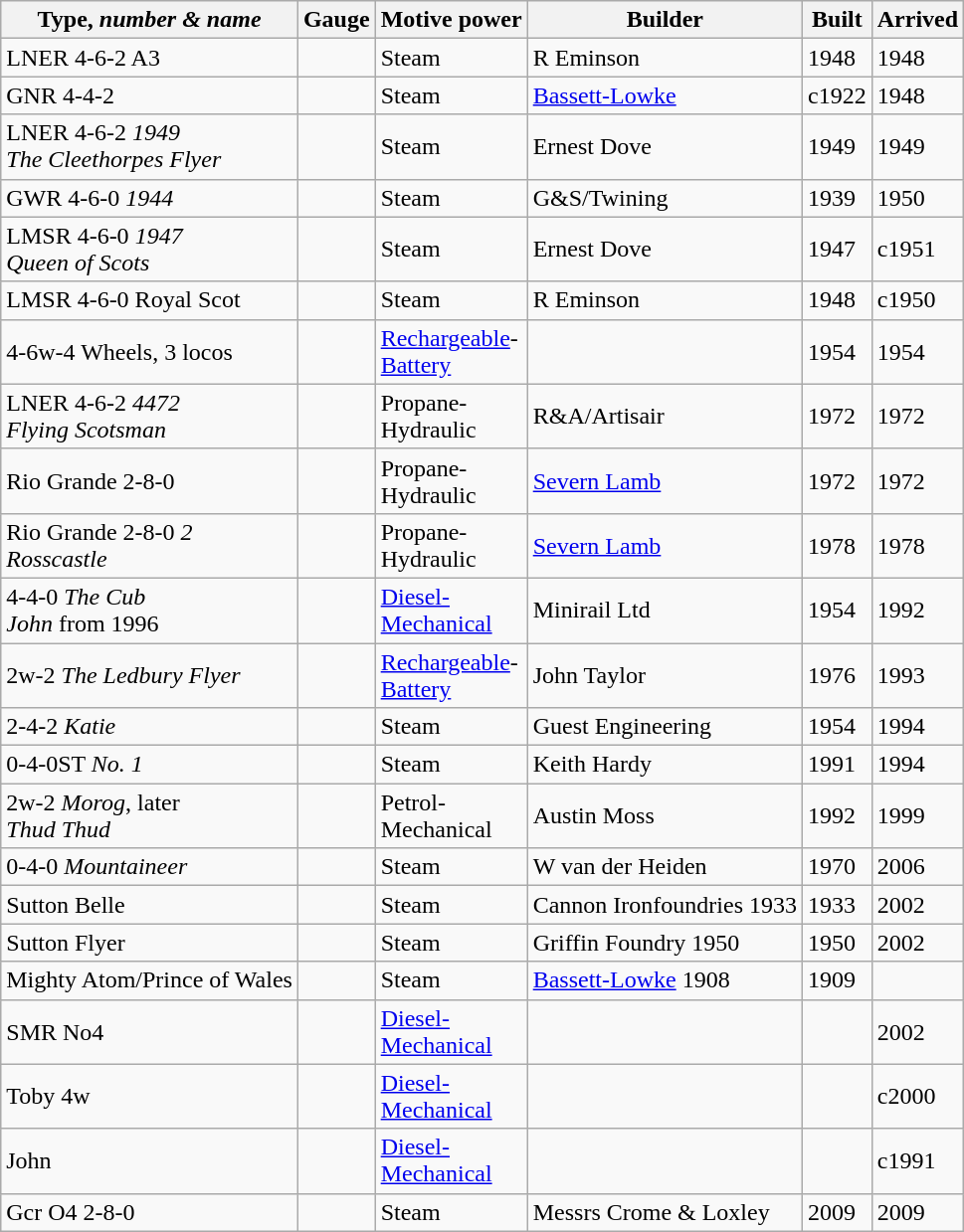<table class="wikitable">
<tr>
<th>Type, <em>number & name</em></th>
<th>Gauge</th>
<th>Motive power</th>
<th>Builder</th>
<th>Built</th>
<th>Arrived</th>
</tr>
<tr>
<td>LNER 4-6-2 A3</td>
<td></td>
<td>Steam</td>
<td>R Eminson</td>
<td>1948</td>
<td>1948</td>
</tr>
<tr>
<td>GNR 4-4-2</td>
<td></td>
<td>Steam</td>
<td><a href='#'>Bassett-Lowke</a></td>
<td>c1922</td>
<td>1948</td>
</tr>
<tr>
<td>LNER 4-6-2 <em>1949</em><br><em>The Cleethorpes Flyer</em></td>
<td></td>
<td>Steam</td>
<td>Ernest Dove</td>
<td>1949</td>
<td>1949</td>
</tr>
<tr>
<td>GWR 4-6-0 <em>1944</em></td>
<td></td>
<td>Steam</td>
<td>G&S/Twining</td>
<td>1939</td>
<td>1950</td>
</tr>
<tr>
<td>LMSR 4-6-0 <em>1947</em><br><em>Queen of Scots</em></td>
<td></td>
<td>Steam</td>
<td>Ernest Dove</td>
<td>1947</td>
<td>c1951</td>
</tr>
<tr>
<td>LMSR 4-6-0 Royal Scot</td>
<td></td>
<td>Steam</td>
<td>R Eminson</td>
<td>1948</td>
<td>c1950</td>
</tr>
<tr>
<td>4-6w-4 Wheels, 3 locos</td>
<td></td>
<td><a href='#'>Rechargeable</a>-<br><a href='#'>Battery</a></td>
<td></td>
<td>1954</td>
<td>1954</td>
</tr>
<tr>
<td>LNER 4-6-2 <em>4472</em><br><em>Flying Scotsman</em></td>
<td></td>
<td>Propane-<br>Hydraulic</td>
<td>R&A/Artisair</td>
<td>1972</td>
<td>1972</td>
</tr>
<tr>
<td>Rio Grande 2-8-0</td>
<td></td>
<td>Propane-<br>Hydraulic</td>
<td><a href='#'>Severn Lamb</a></td>
<td>1972</td>
<td>1972</td>
</tr>
<tr>
<td>Rio Grande 2-8-0 <em>2</em><br><em>Rosscastle</em></td>
<td></td>
<td>Propane-<br>Hydraulic</td>
<td><a href='#'>Severn Lamb</a></td>
<td>1978</td>
<td>1978</td>
</tr>
<tr>
<td>4-4-0 <em>The Cub</em><br><em>John</em> from 1996</td>
<td></td>
<td><a href='#'>Diesel-<br>Mechanical</a></td>
<td>Minirail Ltd</td>
<td>1954</td>
<td>1992</td>
</tr>
<tr>
<td>2w-2 <em>The Ledbury Flyer</em></td>
<td></td>
<td><a href='#'>Rechargeable</a>-<br><a href='#'>Battery</a></td>
<td>John Taylor</td>
<td>1976</td>
<td>1993</td>
</tr>
<tr>
<td>2-4-2 <em>Katie</em></td>
<td></td>
<td>Steam</td>
<td>Guest Engineering</td>
<td>1954</td>
<td>1994</td>
</tr>
<tr>
<td>0-4-0ST <em>No. 1</em></td>
<td></td>
<td>Steam</td>
<td>Keith Hardy</td>
<td>1991</td>
<td>1994</td>
</tr>
<tr>
<td>2w-2 <em>Morog</em>, later<br><em>Thud Thud</em></td>
<td></td>
<td>Petrol-<br>Mechanical</td>
<td>Austin Moss</td>
<td>1992</td>
<td>1999</td>
</tr>
<tr>
<td>0-4-0 <em>Mountaineer</em></td>
<td></td>
<td>Steam</td>
<td>W van der Heiden</td>
<td>1970</td>
<td>2006</td>
</tr>
<tr>
<td>Sutton Belle</td>
<td></td>
<td>Steam</td>
<td>Cannon Ironfoundries 1933</td>
<td>1933</td>
<td>2002</td>
</tr>
<tr>
<td>Sutton Flyer</td>
<td></td>
<td>Steam</td>
<td>Griffin Foundry 1950</td>
<td>1950</td>
<td>2002</td>
</tr>
<tr>
<td>Mighty Atom/Prince of Wales</td>
<td></td>
<td>Steam</td>
<td><a href='#'>Bassett-Lowke</a> 1908</td>
<td>1909</td>
<td></td>
</tr>
<tr>
<td>SMR No4</td>
<td></td>
<td><a href='#'>Diesel-<br>Mechanical</a></td>
<td></td>
<td></td>
<td>2002</td>
</tr>
<tr>
<td>Toby 4w</td>
<td></td>
<td><a href='#'>Diesel-<br>Mechanical</a></td>
<td></td>
<td></td>
<td>c2000</td>
</tr>
<tr>
<td>John</td>
<td></td>
<td><a href='#'>Diesel-<br>Mechanical</a></td>
<td></td>
<td></td>
<td>c1991</td>
</tr>
<tr>
<td>Gcr O4 2-8-0</td>
<td></td>
<td>Steam</td>
<td>Messrs Crome & Loxley</td>
<td>2009</td>
<td>2009</td>
</tr>
</table>
